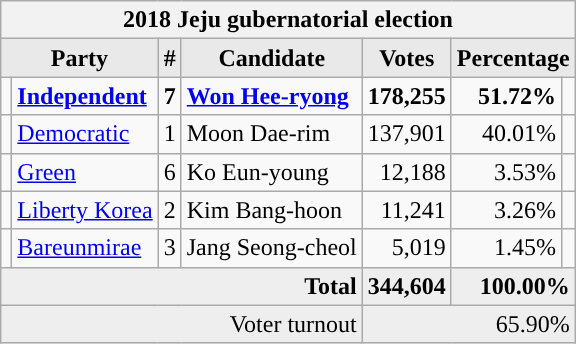<table class="wikitable">
<tr>
<th colspan="7">2018 Jeju gubernatorial election</th>
</tr>
<tr>
<th style="background-color:#E9E9E9" colspan=2>Party</th>
<th style="background-color:#E9E9E9">#</th>
<th style="background-color:#E9E9E9">Candidate</th>
<th style="background-color:#E9E9E9">Votes</th>
<th style="background-color:#E9E9E9" colspan=2>Percentage</th>
</tr>
<tr style="font-weight:bold">
<td></td>
<td align=left><a href='#'>Independent</a></td>
<td align=center>7</td>
<td align=left><a href='#'>Won Hee-ryong</a></td>
<td align=right>178,255</td>
<td align=right>51.72%</td>
<td align=right></td>
</tr>
<tr>
<td></td>
<td align=left><a href='#'>Democratic</a></td>
<td align=center>1</td>
<td align=left>Moon Dae-rim</td>
<td align=right>137,901</td>
<td align=right>40.01%</td>
<td align=right></td>
</tr>
<tr>
<td></td>
<td align=left><a href='#'>Green</a></td>
<td align=center>6</td>
<td align=left>Ko Eun-young</td>
<td align=right>12,188</td>
<td align=right>3.53%</td>
<td align=right></td>
</tr>
<tr>
<td></td>
<td align=left><a href='#'>Liberty Korea</a></td>
<td align=center>2</td>
<td align=left>Kim Bang-hoon</td>
<td align=right>11,241</td>
<td align=right>3.26%</td>
<td align=right></td>
</tr>
<tr>
<td></td>
<td align=left><a href='#'>Bareunmirae</a></td>
<td align=center>3</td>
<td align=left>Jang Seong-cheol</td>
<td align=right>5,019</td>
<td align=right>1.45%</td>
<td align=right></td>
</tr>
<tr bgcolor="#EEEEEE" style="font-weight:bold">
<td colspan="4" align=right>Total</td>
<td align=right>344,604</td>
<td align=right colspan=2>100.00%</td>
</tr>
<tr bgcolor="#EEEEEE">
<td colspan="4" align="right">Voter turnout</td>
<td colspan="3" align="right">65.90%</td>
</tr>
</table>
